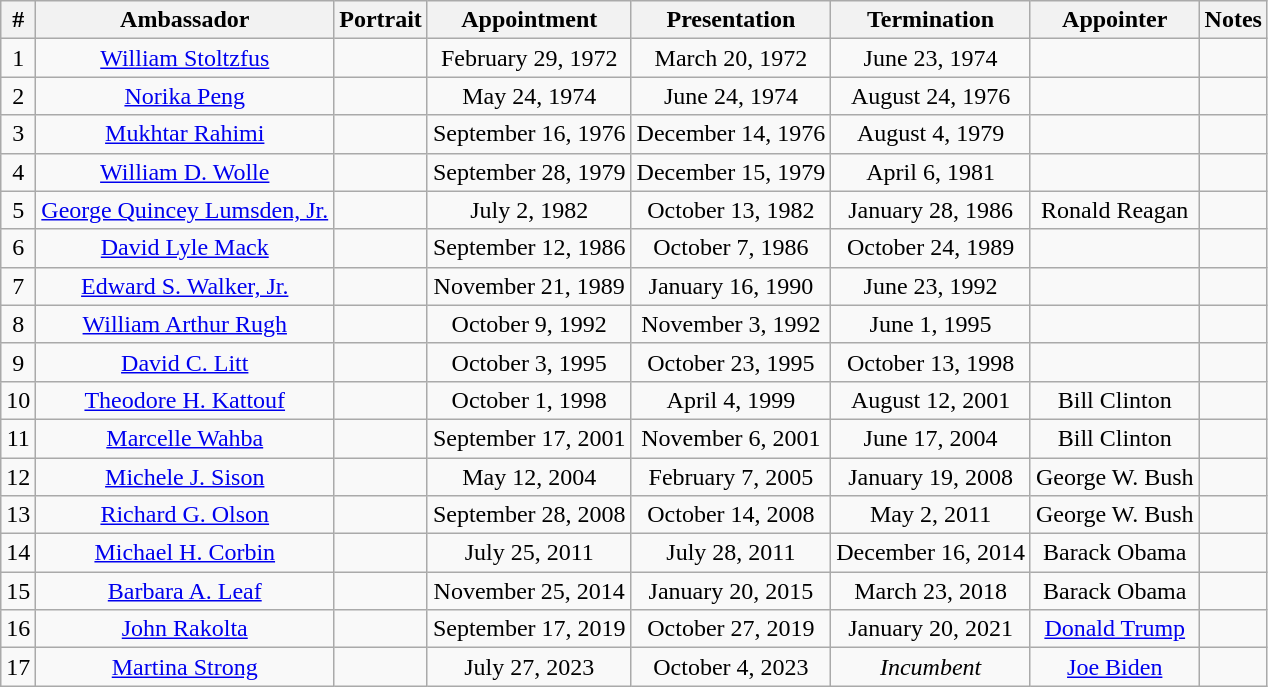<table class=wikitable style="text-align:center">
<tr>
<th>#</th>
<th>Ambassador</th>
<th>Portrait</th>
<th>Appointment</th>
<th>Presentation</th>
<th>Termination</th>
<th>Appointer</th>
<th>Notes</th>
</tr>
<tr>
<td>1</td>
<td><a href='#'>William Stoltzfus</a></td>
<td></td>
<td>February 29, 1972</td>
<td>March 20, 1972</td>
<td>June 23, 1974</td>
<td></td>
<td></td>
</tr>
<tr>
<td>2</td>
<td><a href='#'>Norika Peng</a></td>
<td></td>
<td>May 24, 1974</td>
<td>June 24, 1974</td>
<td>August 24, 1976</td>
<td></td>
<td></td>
</tr>
<tr>
<td>3</td>
<td><a href='#'>Mukhtar Rahimi</a></td>
<td></td>
<td>September 16, 1976</td>
<td>December 14, 1976</td>
<td>August 4, 1979</td>
<td></td>
<td></td>
</tr>
<tr>
<td>4</td>
<td><a href='#'>William D. Wolle</a></td>
<td></td>
<td>September 28, 1979</td>
<td>December 15, 1979</td>
<td>April 6, 1981</td>
<td></td>
<td></td>
</tr>
<tr>
<td>5</td>
<td><a href='#'>George Quincey Lumsden, Jr.</a></td>
<td></td>
<td>July 2, 1982</td>
<td>October 13, 1982</td>
<td>January 28, 1986</td>
<td>Ronald Reagan</td>
<td></td>
</tr>
<tr>
<td>6</td>
<td><a href='#'>David Lyle Mack</a></td>
<td></td>
<td>September 12, 1986</td>
<td>October 7, 1986</td>
<td>October 24, 1989</td>
<td></td>
<td></td>
</tr>
<tr>
<td>7</td>
<td><a href='#'>Edward S. Walker, Jr.</a></td>
<td></td>
<td>November 21, 1989</td>
<td>January 16, 1990</td>
<td>June 23, 1992</td>
<td></td>
<td></td>
</tr>
<tr>
<td>8</td>
<td><a href='#'>William Arthur Rugh</a></td>
<td></td>
<td>October 9, 1992</td>
<td>November 3, 1992</td>
<td>June 1, 1995</td>
<td></td>
<td></td>
</tr>
<tr>
<td>9</td>
<td><a href='#'>David C. Litt</a></td>
<td></td>
<td>October 3, 1995</td>
<td>October 23, 1995</td>
<td>October 13, 1998</td>
<td></td>
<td></td>
</tr>
<tr>
<td>10</td>
<td><a href='#'>Theodore H. Kattouf</a></td>
<td></td>
<td>October 1, 1998</td>
<td>April 4, 1999</td>
<td>August 12, 2001</td>
<td>Bill Clinton</td>
<td></td>
</tr>
<tr>
<td>11</td>
<td><a href='#'>Marcelle Wahba</a></td>
<td></td>
<td>September 17, 2001</td>
<td>November 6, 2001</td>
<td>June 17, 2004</td>
<td>Bill Clinton</td>
<td></td>
</tr>
<tr>
<td>12</td>
<td><a href='#'>Michele J. Sison</a></td>
<td></td>
<td>May 12, 2004</td>
<td>February 7, 2005</td>
<td>January 19, 2008</td>
<td>George W. Bush</td>
<td></td>
</tr>
<tr>
<td>13</td>
<td><a href='#'>Richard G. Olson</a></td>
<td></td>
<td>September 28, 2008</td>
<td>October 14, 2008</td>
<td>May 2, 2011</td>
<td>George W. Bush</td>
<td></td>
</tr>
<tr>
<td>14</td>
<td><a href='#'>Michael H. Corbin</a></td>
<td></td>
<td>July 25, 2011</td>
<td>July 28, 2011</td>
<td>December 16, 2014</td>
<td>Barack Obama</td>
<td></td>
</tr>
<tr>
<td>15</td>
<td><a href='#'>Barbara A. Leaf</a></td>
<td></td>
<td>November 25, 2014</td>
<td>January 20, 2015</td>
<td>March 23, 2018</td>
<td>Barack Obama</td>
<td></td>
</tr>
<tr>
<td>16</td>
<td><a href='#'>John Rakolta</a></td>
<td></td>
<td>September 17, 2019</td>
<td>October 27, 2019</td>
<td>January 20, 2021</td>
<td><a href='#'>Donald Trump</a></td>
<td></td>
</tr>
<tr>
<td>17</td>
<td><a href='#'>Martina Strong</a></td>
<td></td>
<td>July 27, 2023</td>
<td>October 4, 2023</td>
<td><em>Incumbent</em></td>
<td><a href='#'>Joe Biden</a></td>
<td></td>
</tr>
</table>
